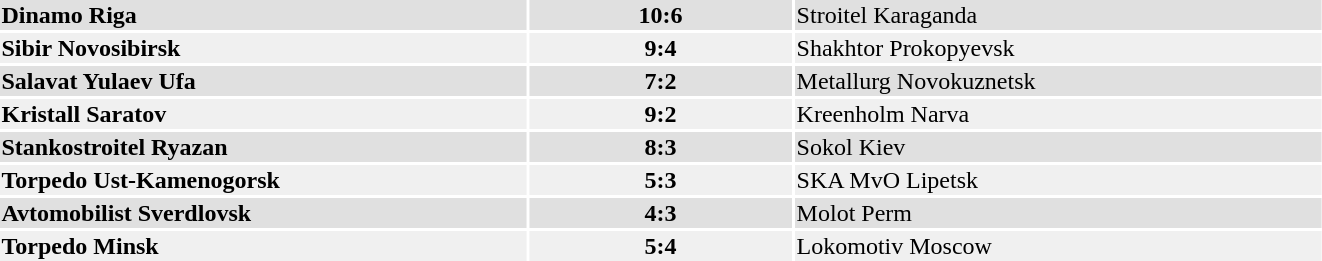<table width="70%">
<tr bgcolor="#e0e0e0">
<td style="width:40%;"><strong>Dinamo Riga</strong></td>
<td style="width:20%;" align="center"><strong>10:6</strong></td>
<td style="width:40%;">Stroitel Karaganda</td>
</tr>
<tr bgcolor="#f0f0f0">
<td><strong>Sibir Novosibirsk</strong></td>
<td align="center"><strong>9:4</strong></td>
<td>Shakhtor Prokopyevsk</td>
</tr>
<tr bgcolor="#e0e0e0">
<td><strong>Salavat Yulaev Ufa</strong></td>
<td align="center"><strong>7:2</strong></td>
<td>Metallurg Novokuznetsk</td>
</tr>
<tr bgcolor="#f0f0f0">
<td><strong>Kristall Saratov</strong></td>
<td align="center"><strong>9:2</strong></td>
<td>Kreenholm Narva</td>
</tr>
<tr bgcolor="#e0e0e0">
<td><strong>Stankostroitel Ryazan</strong></td>
<td align="center"><strong>8:3</strong></td>
<td>Sokol Kiev</td>
</tr>
<tr bgcolor="#f0f0f0">
<td><strong>Torpedo Ust-Kamenogorsk</strong></td>
<td align="center"><strong>5:3</strong></td>
<td>SKA MvO Lipetsk</td>
</tr>
<tr bgcolor="#e0e0e0">
<td><strong>Avtomobilist Sverdlovsk</strong></td>
<td align="center"><strong>4:3</strong></td>
<td>Molot Perm</td>
</tr>
<tr bgcolor="#f0f0f0">
<td><strong>Torpedo Minsk</strong></td>
<td align="center"><strong>5:4</strong></td>
<td>Lokomotiv Moscow</td>
</tr>
</table>
